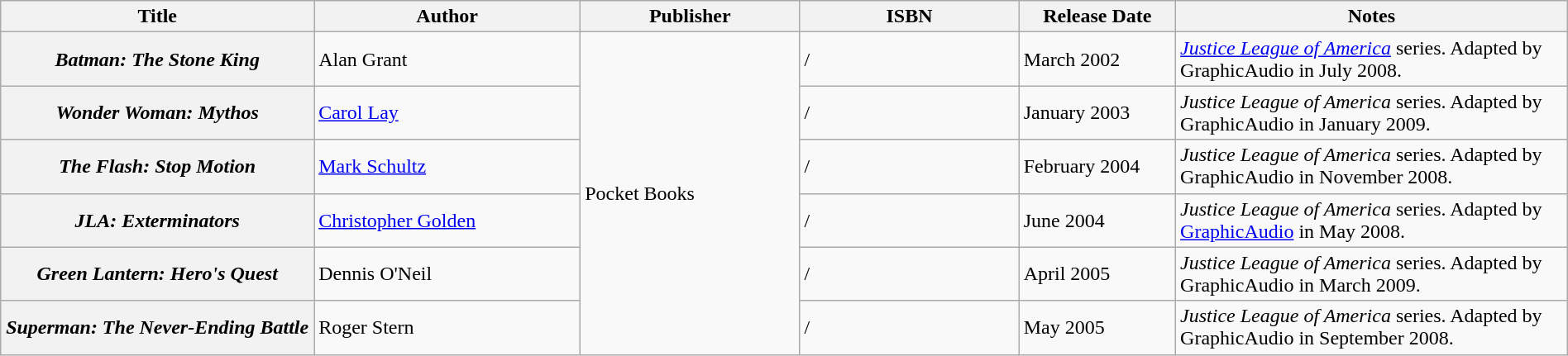<table class="wikitable" width=100%>
<tr>
<th width=20%>Title</th>
<th width=17%>Author</th>
<th width=14%>Publisher</th>
<th width=14%>ISBN</th>
<th width=10%>Release Date</th>
<th width=25%>Notes</th>
</tr>
<tr>
<th><em>Batman: The Stone King</em></th>
<td>Alan Grant</td>
<td rowspan="6">Pocket Books</td>
<td> / </td>
<td>March 2002</td>
<td><em><a href='#'>Justice League of America</a></em> series. Adapted by GraphicAudio in July 2008.</td>
</tr>
<tr>
<th><em>Wonder Woman: Mythos</em></th>
<td><a href='#'>Carol Lay</a></td>
<td> / </td>
<td>January 2003</td>
<td><em>Justice League of America</em> series. Adapted by GraphicAudio in January 2009.</td>
</tr>
<tr>
<th><em>The Flash: Stop Motion</em></th>
<td><a href='#'>Mark Schultz</a></td>
<td> / </td>
<td>February 2004</td>
<td><em>Justice League of America</em> series. Adapted by GraphicAudio in November 2008.</td>
</tr>
<tr>
<th><em>JLA: Exterminators</em></th>
<td><a href='#'>Christopher Golden</a></td>
<td> / </td>
<td>June 2004</td>
<td><em>Justice League of America</em> series. Adapted by <a href='#'>GraphicAudio</a> in May 2008.</td>
</tr>
<tr>
<th><em>Green Lantern: Hero's Quest</em></th>
<td>Dennis O'Neil</td>
<td> / </td>
<td>April 2005</td>
<td><em>Justice League of America</em> series. Adapted by GraphicAudio in March 2009.</td>
</tr>
<tr>
<th><em>Superman: The Never-Ending Battle</em></th>
<td>Roger Stern</td>
<td> / </td>
<td>May 2005</td>
<td><em>Justice League of America</em> series. Adapted by GraphicAudio in September 2008.</td>
</tr>
</table>
